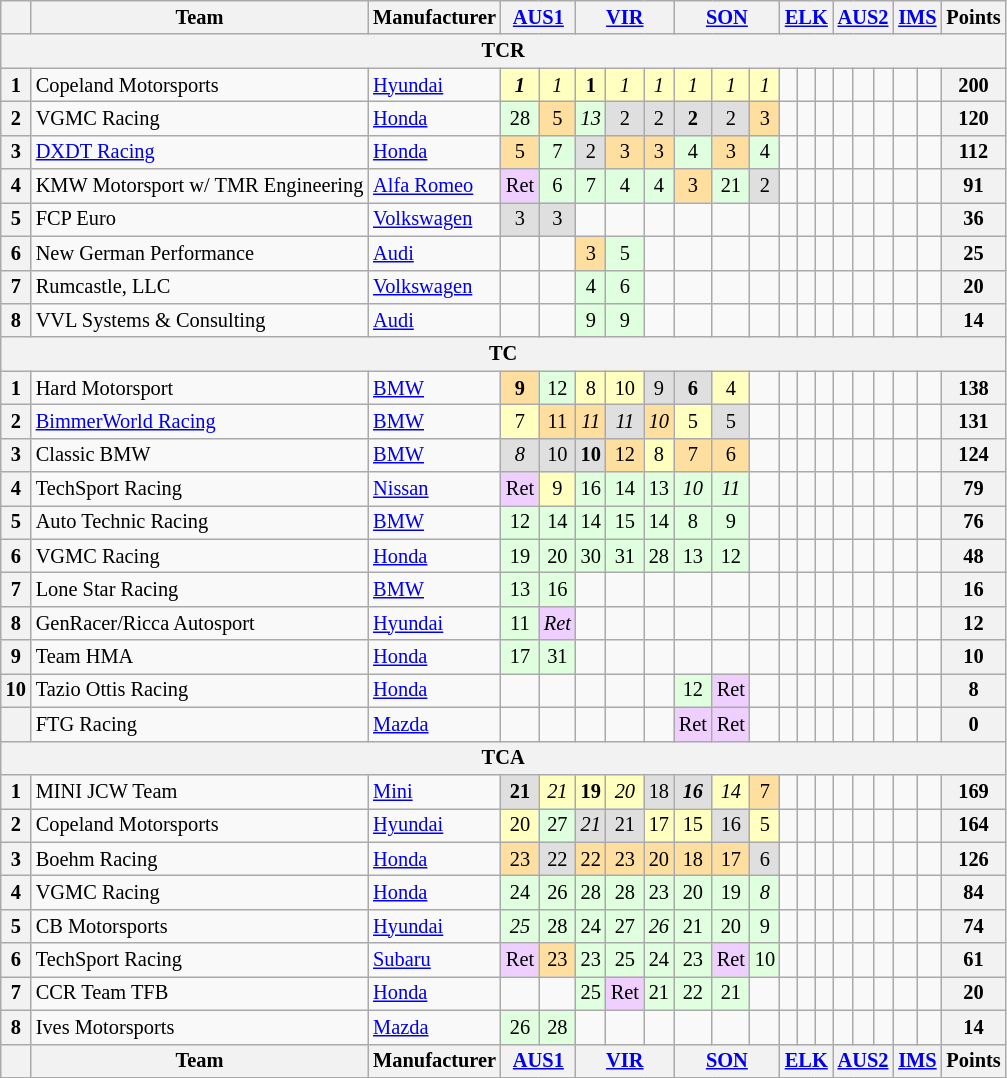<table class="wikitable" style="font-size:85%; text-align:center;">
<tr>
<th></th>
<th>Team</th>
<th>Manufacturer</th>
<th colspan=2><a href='#'>AUS1</a><br></th>
<th colspan=3><a href='#'>VIR</a><br></th>
<th colspan=3><a href='#'>SON</a><br></th>
<th colspan=3><a href='#'>ELK</a><br></th>
<th colspan=3><a href='#'>AUS2</a><br></th>
<th colspan=2><a href='#'>IMS</a><br></th>
<th>Points</th>
</tr>
<tr>
<th colspan=20>TCR</th>
</tr>
<tr>
<th>1</th>
<td align=left> Copeland Motorsports</td>
<td align=left><a href='#'>Hyundai</a></td>
<td style="background:#ffffbf;"><strong><em>1</em></strong></td>
<td style="background:#ffffbf;"><em>1</em></td>
<td style="background:#ffffbf;"><strong>1</strong></td>
<td style="background:#ffffbf;"><em>1</em></td>
<td style="background:#ffffbf;"><em>1</em></td>
<td style="background:#ffffbf;"><em>1</em></td>
<td style="background:#ffffbf;"><em>1</em></td>
<td style="background:#ffffbf;"><em>1</em></td>
<td></td>
<td></td>
<td></td>
<td></td>
<td></td>
<td></td>
<td></td>
<td></td>
<th>200</th>
</tr>
<tr>
<th>2</th>
<td align=left> VGMC Racing</td>
<td align=left><a href='#'>Honda</a></td>
<td style="background:#dfffdf;">28</td>
<td style="background:#ffdf9f;">5</td>
<td style="background:#dfffdf;"><em>13</em></td>
<td style="background:#dfdfdf;">2</td>
<td style="background:#dfdfdf;">2</td>
<td style="background:#dfdfdf;"><strong>2</strong></td>
<td style="background:#dfdfdf;">2</td>
<td style="background:#ffdf9f;">3</td>
<td></td>
<td></td>
<td></td>
<td></td>
<td></td>
<td></td>
<td></td>
<td></td>
<th>120</th>
</tr>
<tr>
<th>3</th>
<td align=left> <a href='#'>DXDT Racing</a></td>
<td align=left><a href='#'>Honda</a></td>
<td style="background:#ffdf9f;">5</td>
<td style="background:#dfffdf;">7</td>
<td style="background:#dfdfdf;">2</td>
<td style="background:#ffdf9f;">3</td>
<td style="background:#ffdf9f;">3</td>
<td style="background:#dfffdf;">4</td>
<td style="background:#ffdf9f;">3</td>
<td style="background:#dfffdf;">4</td>
<td></td>
<td></td>
<td></td>
<td></td>
<td></td>
<td></td>
<td></td>
<td></td>
<th>112</th>
</tr>
<tr>
<th>4</th>
<td align=left> KMW Motorsport w/ TMR Engineering</td>
<td align=left><a href='#'>Alfa Romeo</a></td>
<td style="background:#efcfff;">Ret</td>
<td style="background:#dfffdf;">6</td>
<td style="background:#dfffdf;">7</td>
<td style="background:#dfffdf;">4</td>
<td style="background:#dfffdf;">4</td>
<td style="background:#ffdf9f;">3</td>
<td style="background:#dfffdf;">21</td>
<td style="background:#dfdfdf;">2</td>
<td></td>
<td></td>
<td></td>
<td></td>
<td></td>
<td></td>
<td></td>
<td></td>
<th>91</th>
</tr>
<tr>
<th>5</th>
<td align=left> FCP Euro</td>
<td align=left><a href='#'>Volkswagen</a></td>
<td style="background:#dfdfdf;">3</td>
<td style="background:#dfdfdf;">3</td>
<td></td>
<td></td>
<td></td>
<td></td>
<td></td>
<td></td>
<td></td>
<td></td>
<td></td>
<td></td>
<td></td>
<td></td>
<td></td>
<td></td>
<th>36</th>
</tr>
<tr>
<th>6</th>
<td align=left> New German Performance</td>
<td align=left><a href='#'>Audi</a></td>
<td></td>
<td></td>
<td style="background:#ffdf9f;">3</td>
<td style="background:#dfffdf;">5</td>
<td></td>
<td></td>
<td></td>
<td></td>
<td></td>
<td></td>
<td></td>
<td></td>
<td></td>
<td></td>
<td></td>
<td></td>
<th>25</th>
</tr>
<tr>
<th>7</th>
<td align=left> Rumcastle, LLC</td>
<td align=left><a href='#'>Volkswagen</a></td>
<td></td>
<td></td>
<td style="background:#dfffdf;">4</td>
<td style="background:#dfffdf;">6</td>
<td></td>
<td></td>
<td></td>
<td></td>
<td></td>
<td></td>
<td></td>
<td></td>
<td></td>
<td></td>
<td></td>
<td></td>
<th>20</th>
</tr>
<tr>
<th>8</th>
<td align=left> VVL Systems & Consulting</td>
<td align=left><a href='#'>Audi</a></td>
<td></td>
<td></td>
<td style="background:#dfffdf;">9</td>
<td style="background:#dfffdf;">9</td>
<td></td>
<td></td>
<td></td>
<td></td>
<td></td>
<td></td>
<td></td>
<td></td>
<td></td>
<td></td>
<td></td>
<td></td>
<th>14</th>
</tr>
<tr>
<th colspan=20>TC</th>
</tr>
<tr>
<th>1</th>
<td align=left> Hard Motorsport</td>
<td align=left><a href='#'>BMW</a></td>
<td style="background:#ffdf9f;"><strong>9</strong></td>
<td style="background:#dfffdf;">12</td>
<td style="background:#ffffbf;">8</td>
<td style="background:#ffffbf;">10</td>
<td style="background:#dfdfdf;">9</td>
<td style="background:#dfdfdf;"><strong>6</strong></td>
<td style="background:#ffffbf;">4</td>
<td></td>
<td></td>
<td></td>
<td></td>
<td></td>
<td></td>
<td></td>
<td></td>
<td></td>
<th>138</th>
</tr>
<tr>
<th>2</th>
<td align=left> <a href='#'>BimmerWorld Racing</a></td>
<td align=left><a href='#'>BMW</a></td>
<td style="background:#ffffbf;">7</td>
<td style="background:#ffdf9f;">11</td>
<td style="background:#ffdf9f;"><em>11</em></td>
<td style="background:#dfdfdf;"><em>11</em></td>
<td style="background:#ffdf9f;"><em>10</em></td>
<td style="background:#ffffbf;">5</td>
<td style="background:#dfdfdf;">5</td>
<td></td>
<td></td>
<td></td>
<td></td>
<td></td>
<td></td>
<td></td>
<td></td>
<td></td>
<th>131</th>
</tr>
<tr>
<th>3</th>
<td align=left> Classic BMW</td>
<td align=left><a href='#'>BMW</a></td>
<td style="background:#dfdfdf;"><em>8</em></td>
<td style="background:#dfdfdf;">10</td>
<td style="background:#dfdfdf;"><strong>10</strong></td>
<td style="background:#ffdf9f;">12</td>
<td style="background:#ffffbf;">8</td>
<td style="background:#ffdf9f;">7</td>
<td style="background:#ffdf9f;">6</td>
<td></td>
<td></td>
<td></td>
<td></td>
<td></td>
<td></td>
<td></td>
<td></td>
<td></td>
<th>124</th>
</tr>
<tr>
<th>4</th>
<td align=left> TechSport Racing</td>
<td align=left><a href='#'>Nissan</a></td>
<td style="background:#efcfff;">Ret</td>
<td style="background:#ffffbf;">9</td>
<td style="background:#dfffdf;">16</td>
<td style="background:#dfffdf;">14</td>
<td style="background:#dfffdf;">13</td>
<td style="background:#dfffdf;"><em>10</em></td>
<td style="background:#dfffdf;"><em>11</em></td>
<td></td>
<td></td>
<td></td>
<td></td>
<td></td>
<td></td>
<td></td>
<td></td>
<td></td>
<th>79</th>
</tr>
<tr>
<th>5</th>
<td align=left> Auto Technic Racing</td>
<td align=left><a href='#'>BMW</a></td>
<td style="background:#dfffdf;">12</td>
<td style="background:#dfffdf;">14</td>
<td style="background:#dfffdf;">14</td>
<td style="background:#dfffdf;">15</td>
<td style="background:#dfffdf;">14</td>
<td style="background:#dfffdf;">8</td>
<td style="background:#dfffdf;">9</td>
<td></td>
<td></td>
<td></td>
<td></td>
<td></td>
<td></td>
<td></td>
<td></td>
<td></td>
<th>76</th>
</tr>
<tr>
<th>6</th>
<td align=left> VGMC Racing</td>
<td align=left><a href='#'>Honda</a></td>
<td style="background:#dfffdf;">19</td>
<td style="background:#dfffdf;">20</td>
<td style="background:#dfffdf;">30</td>
<td style="background:#dfffdf;">31</td>
<td style="background:#dfffdf;">28</td>
<td style="background:#dfffdf;">13</td>
<td style="background:#dfffdf;">12</td>
<td></td>
<td></td>
<td></td>
<td></td>
<td></td>
<td></td>
<td></td>
<td></td>
<td></td>
<th>48</th>
</tr>
<tr>
<th>7</th>
<td align=left> Lone Star Racing</td>
<td align=left><a href='#'>BMW</a></td>
<td style="background:#dfffdf;">13</td>
<td style="background:#dfffdf;">16</td>
<td></td>
<td></td>
<td></td>
<td></td>
<td></td>
<td></td>
<td></td>
<td></td>
<td></td>
<td></td>
<td></td>
<td></td>
<td></td>
<td></td>
<th>16</th>
</tr>
<tr>
<th>8</th>
<td align=left> GenRacer/Ricca Autosport</td>
<td align=left><a href='#'>Hyundai</a></td>
<td style="background:#dfffdf;">11</td>
<td style="background:#efcfff;"><em>Ret</em></td>
<td></td>
<td></td>
<td></td>
<td></td>
<td></td>
<td></td>
<td></td>
<td></td>
<td></td>
<td></td>
<td></td>
<td></td>
<td></td>
<td></td>
<th>12</th>
</tr>
<tr>
<th>9</th>
<td align=left> Team HMA</td>
<td align=left><a href='#'>Honda</a></td>
<td style="background:#dfffdf;">17</td>
<td style="background:#dfffdf;">31</td>
<td></td>
<td></td>
<td></td>
<td></td>
<td></td>
<td></td>
<td></td>
<td></td>
<td></td>
<td></td>
<td></td>
<td></td>
<td></td>
<td></td>
<th>10</th>
</tr>
<tr>
<th>10</th>
<td align=left> Tazio Ottis Racing</td>
<td align=left><a href='#'>Honda</a></td>
<td></td>
<td></td>
<td></td>
<td></td>
<td></td>
<td style="background:#dfffdf;">12</td>
<td style="background:#efcfff;">Ret</td>
<td></td>
<td></td>
<td></td>
<td></td>
<td></td>
<td></td>
<td></td>
<td></td>
<td></td>
<th>8</th>
</tr>
<tr>
<th></th>
<td align=left> FTG Racing</td>
<td align=left><a href='#'>Mazda</a></td>
<td></td>
<td></td>
<td></td>
<td></td>
<td></td>
<td style="background:#efcfff;">Ret</td>
<td style="background:#efcfff;">Ret</td>
<td></td>
<td></td>
<td></td>
<td></td>
<td></td>
<td></td>
<td></td>
<td></td>
<td></td>
<th>0</th>
</tr>
<tr>
<th colspan=20>TCA</th>
</tr>
<tr>
<th>1</th>
<td align=left> MINI JCW Team</td>
<td align=left><a href='#'>Mini</a></td>
<td style="background:#dfdfdf;"><strong>21</strong></td>
<td style="background:#ffffbf;"><em>21</em></td>
<td style="background:#ffffbf;"><strong>19</strong></td>
<td style="background:#ffffbf;"><em>20</em></td>
<td style="background:#dfdfdf;">18</td>
<td style="background:#dfdfdf;"><strong><em>16</em></strong></td>
<td style="background:#ffffbf;"><em>14</em></td>
<td style="background:#ffdf9f;">7</td>
<td></td>
<td></td>
<td></td>
<td></td>
<td></td>
<td></td>
<td></td>
<td></td>
<th>169</th>
</tr>
<tr>
<th>2</th>
<td align=left> Copeland Motorsports</td>
<td align=left><a href='#'>Hyundai</a></td>
<td style="background:#ffffbf;">20</td>
<td style="background:#dfffdf;">27</td>
<td style="background:#dfdfdf;"><em>21</em></td>
<td style="background:#dfdfdf;">21</td>
<td style="background:#ffffbf;">17</td>
<td style="background:#ffffbf;">15</td>
<td style="background:#dfdfdf;">16</td>
<td style="background:#ffffbf;">5</td>
<td></td>
<td></td>
<td></td>
<td></td>
<td></td>
<td></td>
<td></td>
<td></td>
<th>164</th>
</tr>
<tr>
<th>3</th>
<td align=left> Boehm Racing</td>
<td align=left><a href='#'>Honda</a></td>
<td style="background:#ffdf9f;">23</td>
<td style="background:#dfdfdf;">22</td>
<td style="background:#ffdf9f;">22</td>
<td style="background:#ffdf9f;">23</td>
<td style="background:#ffdf9f;">20</td>
<td style="background:#ffdf9f;">18</td>
<td style="background:#ffdf9f;">17</td>
<td style="background:#dfdfdf;">6</td>
<td></td>
<td></td>
<td></td>
<td></td>
<td></td>
<td></td>
<td></td>
<td></td>
<th>126</th>
</tr>
<tr>
<th>4</th>
<td align=left> VGMC Racing</td>
<td align=left><a href='#'>Honda</a></td>
<td style="background:#dfffdf;">24</td>
<td style="background:#dfffdf;">26</td>
<td style="background:#dfffdf;">28</td>
<td style="background:#dfffdf;">28</td>
<td style="background:#dfffdf;">23</td>
<td style="background:#dfffdf;">20</td>
<td style="background:#dfffdf;">19</td>
<td style="background:#dfffdf;"><em>8</em></td>
<td></td>
<td></td>
<td></td>
<td></td>
<td></td>
<td></td>
<td></td>
<td></td>
<th>84</th>
</tr>
<tr>
<th>5</th>
<td align=left> CB Motorsports</td>
<td align=left><a href='#'>Hyundai</a></td>
<td style="background:#dfffdf;"><em>25</em></td>
<td style="background:#dfffdf;">28</td>
<td style="background:#dfffdf;">24</td>
<td style="background:#dfffdf;">27</td>
<td style="background:#dfffdf;"><em>26</em></td>
<td style="background:#dfffdf;">21</td>
<td style="background:#dfffdf;">20</td>
<td style="background:#dfffdf;">9</td>
<td></td>
<td></td>
<td></td>
<td></td>
<td></td>
<td></td>
<td></td>
<td></td>
<th>74</th>
</tr>
<tr>
<th>6</th>
<td align=left> TechSport Racing</td>
<td align=left><a href='#'>Subaru</a></td>
<td style="background:#efcfff;">Ret</td>
<td style="background:#ffdf9f;">23</td>
<td style="background:#dfffdf;">23</td>
<td style="background:#dfffdf;">25</td>
<td style="background:#dfffdf;">24</td>
<td style="background:#dfffdf;">23</td>
<td style="background:#efcfff;">Ret</td>
<td style="background:#dfffdf;">10</td>
<td></td>
<td></td>
<td></td>
<td></td>
<td></td>
<td></td>
<td></td>
<td></td>
<th>61</th>
</tr>
<tr>
<th>7</th>
<td align=left> CCR Team TFB</td>
<td align=left><a href='#'>Honda</a></td>
<td></td>
<td></td>
<td style="background:#dfffdf;">25</td>
<td style="background:#efcfff;">Ret</td>
<td style="background:#dfffdf;">21</td>
<td style="background:#dfffdf;">22</td>
<td style="background:#dfffdf;">21</td>
<td></td>
<td></td>
<td></td>
<td></td>
<td></td>
<td></td>
<td></td>
<td></td>
<td></td>
<th>20</th>
</tr>
<tr>
<th>8</th>
<td align=left> Ives Motorsports</td>
<td align=left><a href='#'>Mazda</a></td>
<td style="background:#dfffdf;">26</td>
<td style="background:#dfffdf;">28</td>
<td></td>
<td></td>
<td></td>
<td></td>
<td></td>
<td></td>
<td></td>
<td></td>
<td></td>
<td></td>
<td></td>
<td></td>
<td></td>
<td></td>
<th>14</th>
</tr>
<tr>
<th></th>
<th>Team</th>
<th>Manufacturer</th>
<th colspan=2><a href='#'>AUS1</a><br></th>
<th colspan=3><a href='#'>VIR</a><br></th>
<th colspan=3><a href='#'>SON</a><br></th>
<th colspan=3><a href='#'>ELK</a><br></th>
<th colspan=3><a href='#'>AUS2</a><br></th>
<th colspan=2><a href='#'>IMS</a><br></th>
<th>Points</th>
</tr>
</table>
